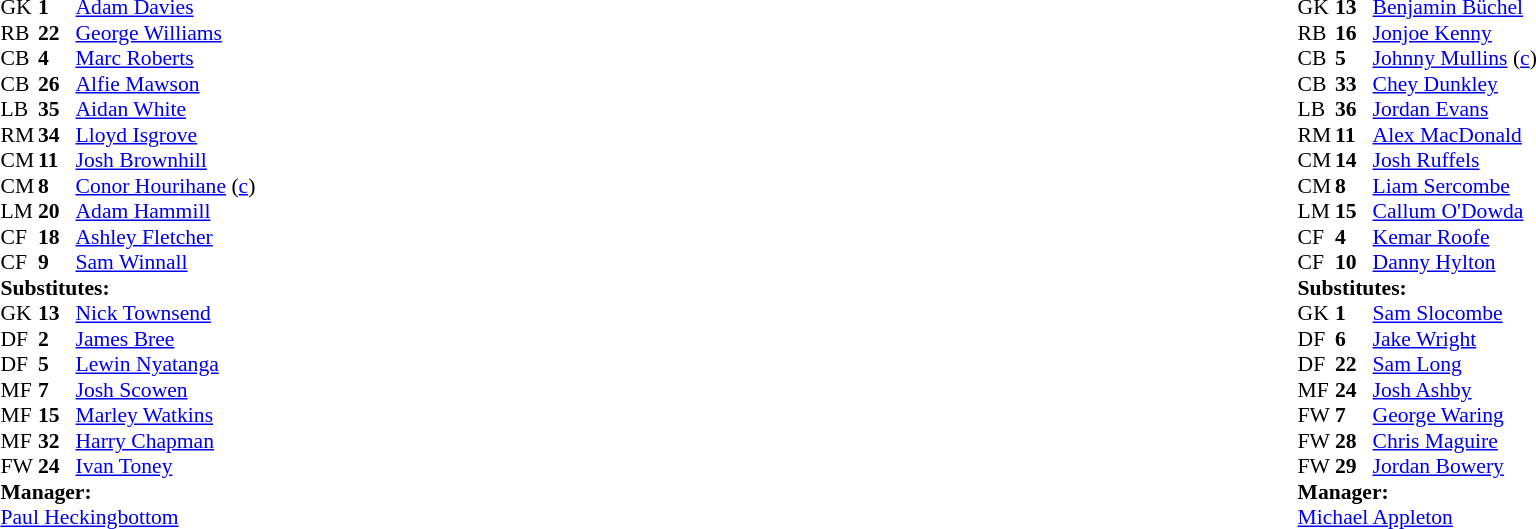<table style="width:100%">
<tr>
<td style="vertical-align:top; width:50%"><br><table cellspacing="0" cellpadding="0" style="font-size:90%">
<tr>
<th width=25></th>
<th width=25></th>
</tr>
<tr>
<td>GK</td>
<td><strong>1</strong></td>
<td> <a href='#'>Adam Davies</a></td>
</tr>
<tr>
<td>RB</td>
<td><strong>22</strong></td>
<td> <a href='#'>George Williams</a></td>
</tr>
<tr>
<td>CB</td>
<td><strong>4</strong></td>
<td> <a href='#'>Marc Roberts</a></td>
</tr>
<tr>
<td>CB</td>
<td><strong>26</strong></td>
<td> <a href='#'>Alfie Mawson</a></td>
</tr>
<tr>
<td>LB</td>
<td><strong>35</strong></td>
<td> <a href='#'>Aidan White</a></td>
</tr>
<tr>
<td>RM</td>
<td><strong>34</strong></td>
<td> <a href='#'>Lloyd Isgrove</a></td>
<td></td>
<td></td>
</tr>
<tr>
<td>CM</td>
<td><strong>11</strong></td>
<td> <a href='#'>Josh Brownhill</a></td>
</tr>
<tr>
<td>CM</td>
<td><strong>8</strong></td>
<td> <a href='#'>Conor Hourihane</a> (<a href='#'>c</a>)</td>
</tr>
<tr>
<td>LM</td>
<td><strong>20</strong></td>
<td> <a href='#'>Adam Hammill</a></td>
</tr>
<tr>
<td>CF</td>
<td><strong>18</strong></td>
<td> <a href='#'>Ashley Fletcher</a></td>
<td></td>
<td></td>
</tr>
<tr>
<td>CF</td>
<td><strong>9</strong></td>
<td> <a href='#'>Sam Winnall</a></td>
<td></td>
<td></td>
</tr>
<tr>
<td colspan="3"><strong>Substitutes:</strong></td>
</tr>
<tr>
<td>GK</td>
<td><strong>13</strong></td>
<td> <a href='#'>Nick Townsend</a></td>
</tr>
<tr>
<td>DF</td>
<td><strong>2</strong></td>
<td> <a href='#'>James Bree</a></td>
</tr>
<tr>
<td>DF</td>
<td><strong>5</strong></td>
<td> <a href='#'>Lewin Nyatanga</a></td>
</tr>
<tr>
<td>MF</td>
<td><strong>7</strong></td>
<td> <a href='#'>Josh Scowen</a></td>
<td></td>
<td></td>
</tr>
<tr>
<td>MF</td>
<td><strong>15</strong></td>
<td> <a href='#'>Marley Watkins</a></td>
</tr>
<tr>
<td>MF</td>
<td><strong>32</strong></td>
<td> <a href='#'>Harry Chapman</a></td>
<td></td>
<td></td>
</tr>
<tr>
<td>FW</td>
<td><strong>24</strong></td>
<td> <a href='#'>Ivan Toney</a></td>
<td></td>
<td></td>
</tr>
<tr>
<td colspan="3"><strong>Manager:</strong></td>
</tr>
<tr>
<td colspan="4"> <a href='#'>Paul Heckingbottom</a></td>
</tr>
</table>
</td>
<td style="vertical-align:top; width:50%"><br><table cellspacing="0" cellpadding="0" style="font-size:90%; margin:auto">
<tr>
<th width=25></th>
<th width=25></th>
</tr>
<tr>
<td>GK</td>
<td><strong>13</strong></td>
<td> <a href='#'>Benjamin Büchel</a></td>
</tr>
<tr>
<td>RB</td>
<td><strong>16</strong></td>
<td> <a href='#'>Jonjoe Kenny</a></td>
</tr>
<tr>
<td>CB</td>
<td><strong>5</strong></td>
<td> <a href='#'>Johnny Mullins</a> (<a href='#'>c</a>)</td>
</tr>
<tr>
<td>CB</td>
<td><strong>33</strong></td>
<td> <a href='#'>Chey Dunkley</a></td>
</tr>
<tr>
<td>LB</td>
<td><strong>36</strong></td>
<td> <a href='#'>Jordan Evans</a></td>
</tr>
<tr>
<td>RM</td>
<td><strong>11</strong></td>
<td> <a href='#'>Alex MacDonald</a></td>
<td></td>
<td></td>
</tr>
<tr>
<td>CM</td>
<td><strong>14</strong></td>
<td> <a href='#'>Josh Ruffels</a></td>
</tr>
<tr>
<td>CM</td>
<td><strong>8</strong></td>
<td> <a href='#'>Liam Sercombe</a></td>
</tr>
<tr>
<td>LM</td>
<td><strong>15</strong></td>
<td> <a href='#'>Callum O'Dowda</a></td>
<td></td>
<td></td>
</tr>
<tr>
<td>CF</td>
<td><strong>4</strong></td>
<td> <a href='#'>Kemar Roofe</a></td>
</tr>
<tr>
<td>CF</td>
<td><strong>10</strong></td>
<td> <a href='#'>Danny Hylton</a></td>
<td></td>
<td></td>
</tr>
<tr>
<td colspan="3"><strong>Substitutes:</strong></td>
</tr>
<tr>
<td>GK</td>
<td><strong>1</strong></td>
<td> <a href='#'>Sam Slocombe</a></td>
</tr>
<tr>
<td>DF</td>
<td><strong>6</strong></td>
<td> <a href='#'>Jake Wright</a></td>
</tr>
<tr>
<td>DF</td>
<td><strong>22</strong></td>
<td> <a href='#'>Sam Long</a></td>
</tr>
<tr>
<td>MF</td>
<td><strong>24</strong></td>
<td> <a href='#'>Josh Ashby</a></td>
</tr>
<tr>
<td>FW</td>
<td><strong>7</strong></td>
<td> <a href='#'>George Waring</a></td>
<td></td>
<td></td>
</tr>
<tr>
<td>FW</td>
<td><strong>28</strong></td>
<td> <a href='#'>Chris Maguire</a></td>
<td></td>
<td></td>
</tr>
<tr>
<td>FW</td>
<td><strong>29</strong></td>
<td> <a href='#'>Jordan Bowery</a></td>
<td></td>
<td></td>
</tr>
<tr>
<td colspan=3><strong>Manager:</strong></td>
</tr>
<tr>
<td colspan=4> <a href='#'>Michael Appleton</a></td>
</tr>
</table>
</td>
</tr>
</table>
